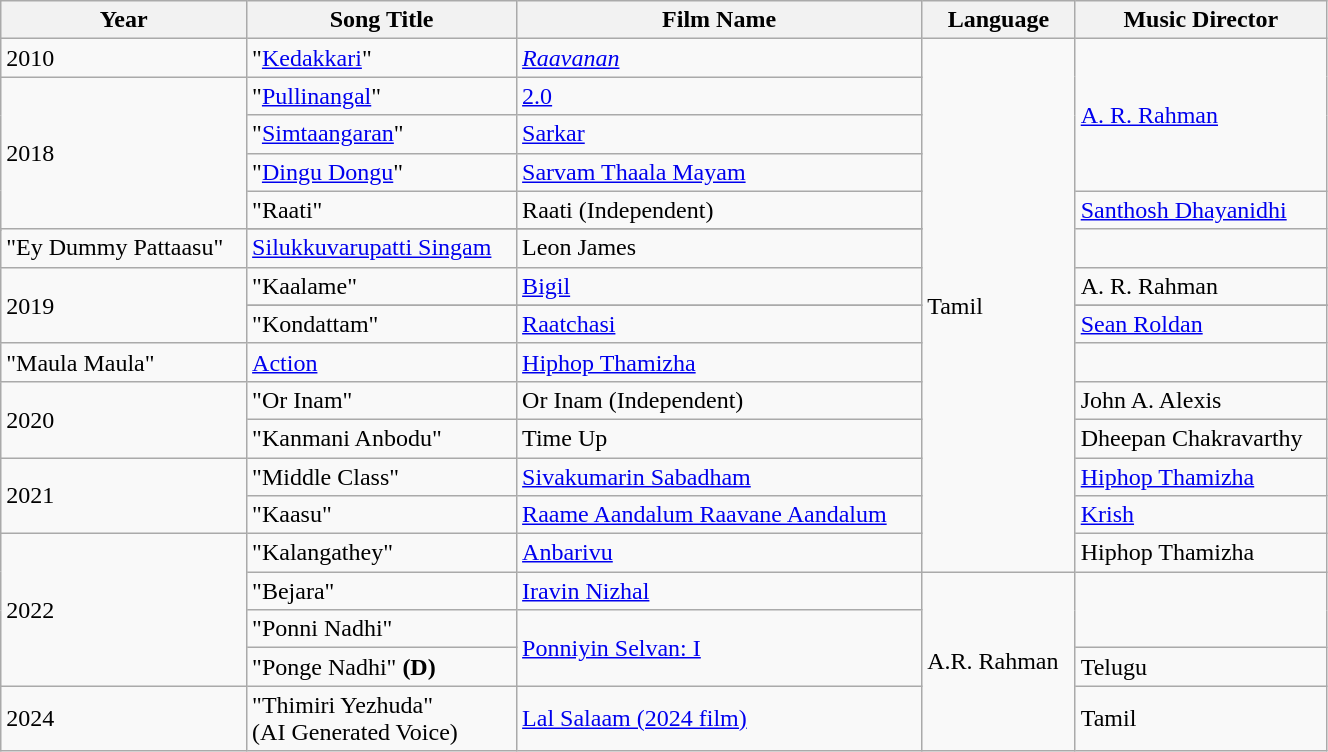<table class="wikitable sortable" style="width:70%;border=1">
<tr>
<th>Year</th>
<th>Song Title</th>
<th>Film Name</th>
<th>Language</th>
<th>Music Director</th>
</tr>
<tr>
<td>2010</td>
<td>"<a href='#'>Kedakkari</a>"</td>
<td><em><a href='#'>Raavanan</a></td>
<td rowspan="16">Tamil</td>
<td rowspan="4"><a href='#'>A. R. Rahman</a></td>
</tr>
<tr>
<td rowspan="5">2018</td>
<td>"<a href='#'>Pullinangal</a>"</td>
<td></em><a href='#'>2.0</a><em></td>
</tr>
<tr>
<td>"<a href='#'>Simtaangaran</a>"</td>
<td></em><a href='#'>Sarkar</a><em></td>
</tr>
<tr>
<td>"<a href='#'>Dingu Dongu</a>"</td>
<td></em><a href='#'>Sarvam Thaala Mayam</a><em></td>
</tr>
<tr>
<td>"Raati"</td>
<td></em>Raati (Independent)<em></td>
<td><a href='#'>Santhosh Dhayanidhi</a></td>
</tr>
<tr>
</tr>
<tr>
<td>"Ey Dummy Pattaasu"</td>
<td></em><a href='#'>Silukkuvarupatti Singam</a><em></td>
<td>Leon James</td>
</tr>
<tr>
<td rowspan="3">2019</td>
<td>"Kaalame"</td>
<td></em><a href='#'>Bigil</a><em></td>
<td>A. R. Rahman</td>
</tr>
<tr>
</tr>
<tr>
<td>"Kondattam"</td>
<td></em><a href='#'>Raatchasi</a><em></td>
<td><a href='#'>Sean Roldan</a></td>
</tr>
<tr>
<td>"Maula Maula"</td>
<td></em><a href='#'>Action</a><em></td>
<td><a href='#'>Hiphop Thamizha</a></td>
</tr>
<tr>
<td rowspan="2">2020</td>
<td>"Or Inam"</td>
<td></em>Or Inam (Independent)<em></td>
<td>John A. Alexis</td>
</tr>
<tr>
<td>"Kanmani Anbodu"</td>
<td></em>Time Up<em></td>
<td>Dheepan Chakravarthy</td>
</tr>
<tr>
<td rowspan="2">2021</td>
<td>"Middle Class"</td>
<td></em><a href='#'>Sivakumarin Sabadham</a><em></td>
<td><a href='#'>Hiphop Thamizha</a></td>
</tr>
<tr>
<td>"Kaasu"</td>
<td></em><a href='#'>Raame Aandalum Raavane Aandalum</a><em></td>
<td><a href='#'>Krish</a></td>
</tr>
<tr>
<td rowspan="4">2022</td>
<td>"Kalangathey"</td>
<td></em><a href='#'>Anbarivu</a><em></td>
<td>Hiphop Thamizha</td>
</tr>
<tr>
<td>"Bejara"</td>
<td></em><a href='#'>Iravin Nizhal</a><em></td>
<td rowspan="4">A.R. Rahman</td>
</tr>
<tr>
<td>"Ponni Nadhi"</td>
<td rowspan="2"></em><a href='#'>Ponniyin Selvan: I</a><em></td>
</tr>
<tr>
<td>"Ponge Nadhi" <strong>(D)</strong></td>
<td>Telugu</td>
</tr>
<tr>
<td>2024</td>
<td>"Thimiri Yezhuda"<br>(AI Generated Voice)</td>
<td><a href='#'>Lal Salaam (2024 film)</a></td>
<td>Tamil</td>
</tr>
</table>
